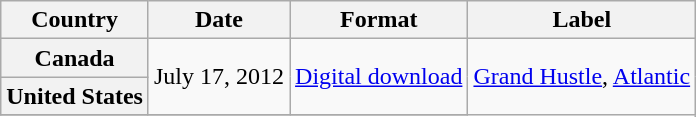<table class="wikitable plainrowheaders">
<tr>
<th scope="col">Country</th>
<th scope="col">Date</th>
<th scope="col">Format</th>
<th scope="col">Label</th>
</tr>
<tr>
<th scope="row">Canada</th>
<td rowspan="2">July 17, 2012</td>
<td rowspan="2"><a href='#'>Digital download</a></td>
<td rowspan="5"><a href='#'>Grand Hustle</a>, <a href='#'>Atlantic</a></td>
</tr>
<tr>
<th scope="row">United States</th>
</tr>
<tr>
</tr>
</table>
